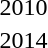<table>
<tr>
<td>2010<br></td>
<td></td>
<td></td>
<td></td>
</tr>
<tr>
<td rowspan=2>2014<br></td>
<td rowspan=2></td>
<td rowspan=2></td>
<td></td>
</tr>
<tr>
<td></td>
</tr>
</table>
